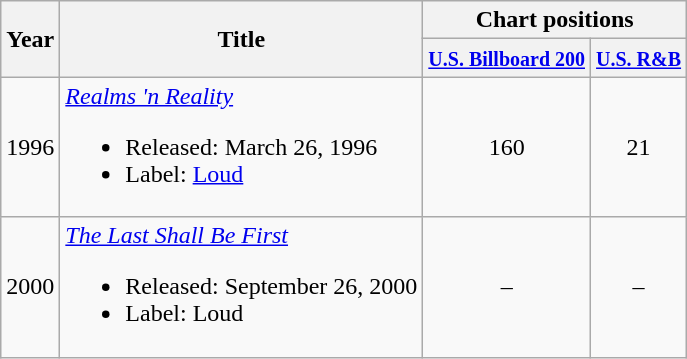<table class="wikitable">
<tr>
<th rowspan="2">Year</th>
<th rowspan="2">Title</th>
<th colspan="2">Chart positions</th>
</tr>
<tr>
<th><small><a href='#'>U.S. Billboard 200</a></small></th>
<th><small><a href='#'>U.S. R&B</a></small></th>
</tr>
<tr>
<td>1996</td>
<td><em><a href='#'>Realms 'n Reality</a></em><br><ul><li>Released: March 26, 1996</li><li>Label: <a href='#'>Loud</a></li></ul></td>
<td align="center">160</td>
<td align="center">21</td>
</tr>
<tr>
<td>2000</td>
<td><em><a href='#'>The Last Shall Be First</a></em><br><ul><li>Released: September 26, 2000</li><li>Label: Loud</li></ul></td>
<td align="center">–</td>
<td align="center">–</td>
</tr>
</table>
